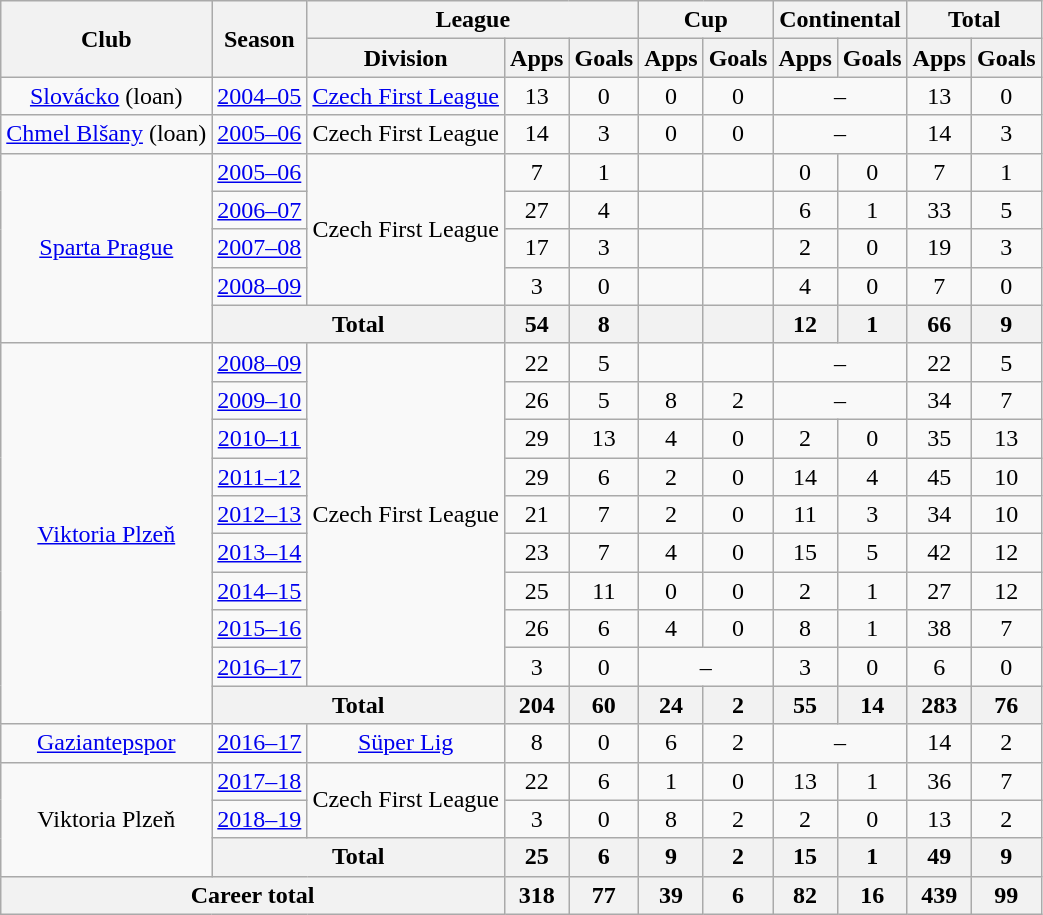<table class="wikitable" style="text-align:center">
<tr>
<th rowspan="2">Club</th>
<th rowspan="2">Season</th>
<th colspan="3">League</th>
<th colspan="2">Cup</th>
<th colspan="2">Continental</th>
<th colspan="2">Total</th>
</tr>
<tr>
<th>Division</th>
<th>Apps</th>
<th>Goals</th>
<th>Apps</th>
<th>Goals</th>
<th>Apps</th>
<th>Goals</th>
<th>Apps</th>
<th>Goals</th>
</tr>
<tr>
<td><a href='#'>Slovácko</a> (loan)</td>
<td><a href='#'>2004–05</a></td>
<td><a href='#'>Czech First League</a></td>
<td>13</td>
<td>0</td>
<td>0</td>
<td>0</td>
<td colspan=2>–</td>
<td>13</td>
<td>0</td>
</tr>
<tr>
<td><a href='#'>Chmel Blšany</a> (loan)</td>
<td><a href='#'>2005–06</a></td>
<td>Czech First League</td>
<td>14</td>
<td>3</td>
<td>0</td>
<td>0</td>
<td colspan=2>–</td>
<td>14</td>
<td>3</td>
</tr>
<tr>
<td rowspan="5"><a href='#'>Sparta Prague</a></td>
<td><a href='#'>2005–06</a></td>
<td rowspan="4">Czech First League</td>
<td>7</td>
<td>1</td>
<td></td>
<td></td>
<td>0</td>
<td>0</td>
<td>7</td>
<td>1</td>
</tr>
<tr>
<td><a href='#'>2006–07</a></td>
<td>27</td>
<td>4</td>
<td></td>
<td></td>
<td>6</td>
<td>1</td>
<td>33</td>
<td>5</td>
</tr>
<tr>
<td><a href='#'>2007–08</a></td>
<td>17</td>
<td>3</td>
<td></td>
<td></td>
<td>2</td>
<td>0</td>
<td>19</td>
<td>3</td>
</tr>
<tr>
<td><a href='#'>2008–09</a></td>
<td>3</td>
<td>0</td>
<td></td>
<td></td>
<td>4</td>
<td>0</td>
<td>7</td>
<td>0</td>
</tr>
<tr>
<th colspan="2">Total</th>
<th>54</th>
<th>8</th>
<th></th>
<th></th>
<th>12</th>
<th>1</th>
<th>66</th>
<th>9</th>
</tr>
<tr>
<td rowspan="10"><a href='#'>Viktoria Plzeň</a></td>
<td><a href='#'>2008–09</a></td>
<td rowspan="9">Czech First League</td>
<td>22</td>
<td>5</td>
<td></td>
<td></td>
<td colspan="2">–</td>
<td>22</td>
<td>5</td>
</tr>
<tr>
<td><a href='#'>2009–10</a></td>
<td>26</td>
<td>5</td>
<td>8</td>
<td>2</td>
<td colspan="2">–</td>
<td>34</td>
<td>7</td>
</tr>
<tr>
<td><a href='#'>2010–11</a></td>
<td>29</td>
<td>13</td>
<td>4</td>
<td>0</td>
<td>2</td>
<td>0</td>
<td>35</td>
<td>13</td>
</tr>
<tr>
<td><a href='#'>2011–12</a></td>
<td>29</td>
<td>6</td>
<td>2</td>
<td>0</td>
<td>14</td>
<td>4</td>
<td>45</td>
<td>10</td>
</tr>
<tr>
<td><a href='#'>2012–13</a></td>
<td>21</td>
<td>7</td>
<td>2</td>
<td>0</td>
<td>11</td>
<td>3</td>
<td>34</td>
<td>10</td>
</tr>
<tr>
<td><a href='#'>2013–14</a></td>
<td>23</td>
<td>7</td>
<td>4</td>
<td>0</td>
<td>15</td>
<td>5</td>
<td>42</td>
<td>12</td>
</tr>
<tr>
<td><a href='#'>2014–15</a></td>
<td>25</td>
<td>11</td>
<td>0</td>
<td>0</td>
<td>2</td>
<td>1</td>
<td>27</td>
<td>12</td>
</tr>
<tr>
<td><a href='#'>2015–16</a></td>
<td>26</td>
<td>6</td>
<td>4</td>
<td>0</td>
<td>8</td>
<td>1</td>
<td>38</td>
<td>7</td>
</tr>
<tr>
<td><a href='#'>2016–17</a></td>
<td>3</td>
<td>0</td>
<td colspan="2">–</td>
<td>3</td>
<td>0</td>
<td>6</td>
<td>0</td>
</tr>
<tr>
<th colspan="2">Total</th>
<th>204</th>
<th>60</th>
<th>24</th>
<th>2</th>
<th>55</th>
<th>14</th>
<th>283</th>
<th>76</th>
</tr>
<tr>
<td><a href='#'>Gaziantepspor</a></td>
<td><a href='#'>2016–17</a></td>
<td><a href='#'>Süper Lig</a></td>
<td>8</td>
<td>0</td>
<td>6</td>
<td>2</td>
<td colspan="2">–</td>
<td>14</td>
<td>2</td>
</tr>
<tr>
<td rowspan="3">Viktoria Plzeň</td>
<td><a href='#'>2017–18</a></td>
<td rowspan="2">Czech First League</td>
<td>22</td>
<td>6</td>
<td>1</td>
<td>0</td>
<td>13</td>
<td>1</td>
<td>36</td>
<td>7</td>
</tr>
<tr>
<td><a href='#'>2018–19</a></td>
<td>3</td>
<td>0</td>
<td>8</td>
<td>2</td>
<td>2</td>
<td>0</td>
<td>13</td>
<td>2</td>
</tr>
<tr>
<th colspan="2">Total</th>
<th>25</th>
<th>6</th>
<th>9</th>
<th>2</th>
<th>15</th>
<th>1</th>
<th>49</th>
<th>9</th>
</tr>
<tr>
<th colspan="3">Career total</th>
<th>318</th>
<th>77</th>
<th>39</th>
<th>6</th>
<th>82</th>
<th>16</th>
<th>439</th>
<th>99</th>
</tr>
</table>
